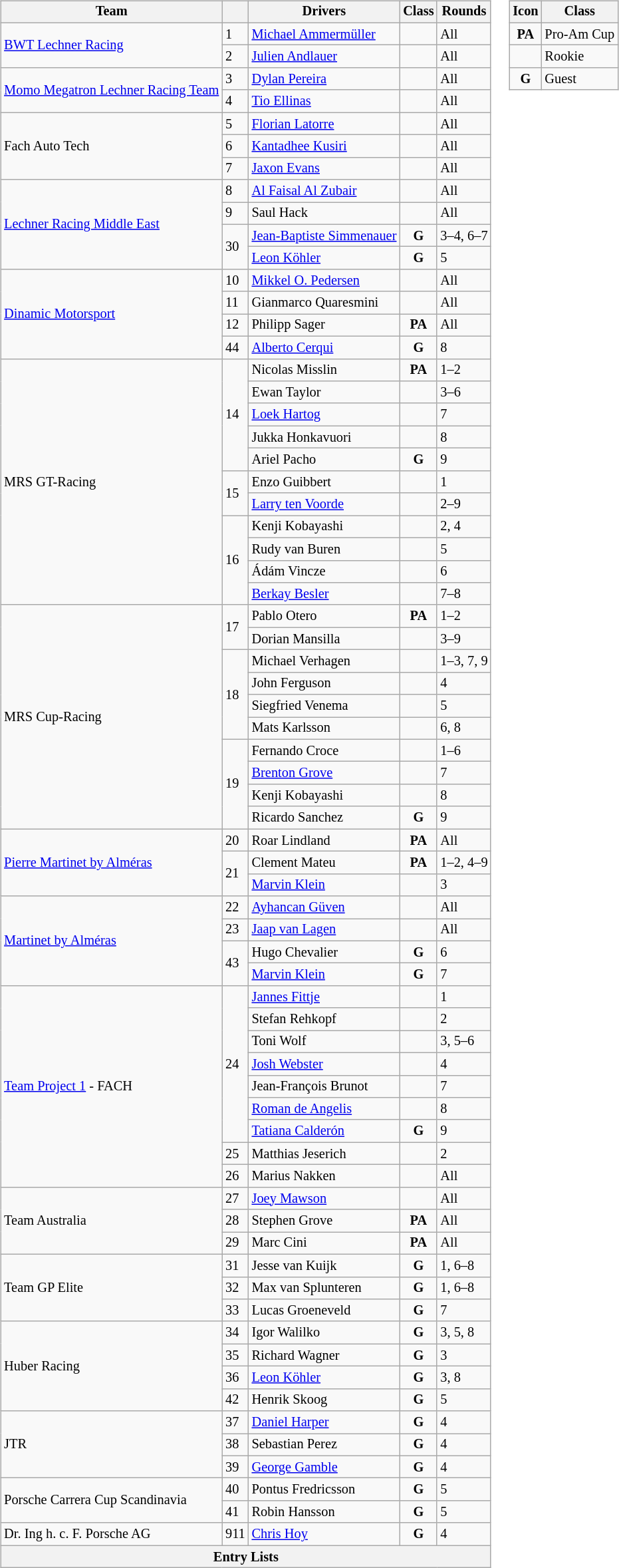<table>
<tr>
<td><br><table class="wikitable" style="font-size: 85%;">
<tr>
<th>Team</th>
<th></th>
<th>Drivers</th>
<th>Class</th>
<th>Rounds</th>
</tr>
<tr>
<td rowspan=2> <a href='#'>BWT Lechner Racing</a></td>
<td>1</td>
<td> <a href='#'>Michael Ammermüller</a></td>
<td></td>
<td>All</td>
</tr>
<tr>
<td>2</td>
<td> <a href='#'>Julien Andlauer</a></td>
<td></td>
<td>All</td>
</tr>
<tr>
<td rowspan=2> <a href='#'>Momo Megatron Lechner Racing Team</a></td>
<td>3</td>
<td> <a href='#'>Dylan Pereira</a></td>
<td></td>
<td>All</td>
</tr>
<tr>
<td>4</td>
<td> <a href='#'>Tio Ellinas</a></td>
<td></td>
<td>All</td>
</tr>
<tr>
<td rowspan=3> Fach Auto Tech</td>
<td>5</td>
<td> <a href='#'>Florian Latorre</a></td>
<td></td>
<td>All</td>
</tr>
<tr>
<td>6</td>
<td> <a href='#'>Kantadhee Kusiri</a></td>
<td align=center></td>
<td>All</td>
</tr>
<tr>
<td>7</td>
<td> <a href='#'>Jaxon Evans</a></td>
<td></td>
<td>All</td>
</tr>
<tr>
<td rowspan=4> <a href='#'>Lechner Racing Middle East</a></td>
<td>8</td>
<td> <a href='#'>Al Faisal Al Zubair</a></td>
<td></td>
<td>All</td>
</tr>
<tr>
<td>9</td>
<td> Saul Hack</td>
<td></td>
<td>All</td>
</tr>
<tr>
<td rowspan=2>30</td>
<td> <a href='#'>Jean-Baptiste Simmenauer</a></td>
<td align=center><strong><span>G</span></strong></td>
<td>3–4, 6–7</td>
</tr>
<tr>
<td> <a href='#'>Leon Köhler</a></td>
<td align=center><strong><span>G</span></strong></td>
<td>5</td>
</tr>
<tr>
<td rowspan=4> <a href='#'>Dinamic Motorsport</a></td>
<td>10</td>
<td> <a href='#'>Mikkel O. Pedersen</a></td>
<td></td>
<td>All</td>
</tr>
<tr>
<td>11</td>
<td> Gianmarco Quaresmini</td>
<td></td>
<td>All</td>
</tr>
<tr>
<td>12</td>
<td> Philipp Sager</td>
<td align=center><strong><span>PA</span></strong></td>
<td>All</td>
</tr>
<tr>
<td>44</td>
<td> <a href='#'>Alberto Cerqui</a></td>
<td align=center><strong><span>G</span></strong></td>
<td>8</td>
</tr>
<tr>
<td rowspan=11> MRS GT-Racing</td>
<td rowspan=5>14</td>
<td> Nicolas Misslin</td>
<td align=center><strong><span>PA</span></strong></td>
<td>1–2</td>
</tr>
<tr>
<td> Ewan Taylor</td>
<td align=center></td>
<td>3–6</td>
</tr>
<tr>
<td> <a href='#'>Loek Hartog</a></td>
<td align=center></td>
<td>7</td>
</tr>
<tr>
<td> Jukka Honkavuori</td>
<td></td>
<td>8</td>
</tr>
<tr>
<td> Ariel Pacho</td>
<td align=center><strong><span>G</span></strong></td>
<td>9</td>
</tr>
<tr>
<td rowspan=2>15</td>
<td> Enzo Guibbert</td>
<td align=center></td>
<td>1</td>
</tr>
<tr>
<td> <a href='#'>Larry ten Voorde</a></td>
<td></td>
<td>2–9</td>
</tr>
<tr>
<td rowspan=4>16</td>
<td> Kenji Kobayashi</td>
<td></td>
<td>2, 4</td>
</tr>
<tr>
<td> Rudy van Buren</td>
<td align=center></td>
<td>5</td>
</tr>
<tr>
<td> Ádám Vincze</td>
<td align=center></td>
<td>6</td>
</tr>
<tr>
<td> <a href='#'>Berkay Besler</a></td>
<td align=center></td>
<td>7–8</td>
</tr>
<tr>
<td rowspan=10> MRS Cup-Racing</td>
<td rowspan=2>17</td>
<td> Pablo Otero</td>
<td align=center><strong><span>PA</span></strong></td>
<td>1–2</td>
</tr>
<tr>
<td> Dorian Mansilla</td>
<td align=center></td>
<td>3–9</td>
</tr>
<tr>
<td rowspan=4>18</td>
<td> Michael Verhagen</td>
<td></td>
<td>1–3, 7, 9</td>
</tr>
<tr>
<td> John Ferguson</td>
<td></td>
<td>4</td>
</tr>
<tr>
<td> Siegfried Venema</td>
<td></td>
<td>5</td>
</tr>
<tr>
<td> Mats Karlsson</td>
<td></td>
<td>6, 8</td>
</tr>
<tr>
<td rowspan=4>19</td>
<td> Fernando Croce</td>
<td></td>
<td>1–6</td>
</tr>
<tr>
<td> <a href='#'>Brenton Grove</a></td>
<td align=center></td>
<td>7</td>
</tr>
<tr>
<td> Kenji Kobayashi</td>
<td></td>
<td>8</td>
</tr>
<tr>
<td> Ricardo Sanchez</td>
<td align=center><strong><span>G</span></strong></td>
<td>9</td>
</tr>
<tr>
<td rowspan=3> <a href='#'>Pierre Martinet by Alméras</a></td>
<td>20</td>
<td> Roar Lindland</td>
<td align=center><strong><span>PA</span></strong></td>
<td>All</td>
</tr>
<tr>
<td rowspan=2>21</td>
<td> Clement Mateu</td>
<td align=center><strong><span>PA</span></strong></td>
<td>1–2, 4–9</td>
</tr>
<tr>
<td> <a href='#'>Marvin Klein</a></td>
<td align=center></td>
<td>3</td>
</tr>
<tr>
<td rowspan=4> <a href='#'>Martinet by Alméras</a></td>
<td>22</td>
<td> <a href='#'>Ayhancan Güven</a></td>
<td align=center></td>
<td>All</td>
</tr>
<tr>
<td>23</td>
<td> <a href='#'>Jaap van Lagen</a></td>
<td></td>
<td>All</td>
</tr>
<tr>
<td rowspan=2>43</td>
<td> Hugo Chevalier</td>
<td align=center><strong><span>G</span></strong></td>
<td>6</td>
</tr>
<tr>
<td> <a href='#'>Marvin Klein</a></td>
<td align=center><strong><span>G</span></strong></td>
<td>7</td>
</tr>
<tr>
<td rowspan=9> <a href='#'>Team Project 1</a> - FACH</td>
<td rowspan=7>24</td>
<td> <a href='#'>Jannes Fittje</a></td>
<td align=center></td>
<td>1</td>
</tr>
<tr>
<td> Stefan Rehkopf</td>
<td></td>
<td>2</td>
</tr>
<tr>
<td> Toni Wolf</td>
<td align=center></td>
<td>3, 5–6</td>
</tr>
<tr>
<td> <a href='#'>Josh Webster</a></td>
<td></td>
<td>4</td>
</tr>
<tr>
<td> Jean-François Brunot</td>
<td></td>
<td>7</td>
</tr>
<tr>
<td> <a href='#'>Roman de Angelis</a></td>
<td align=center></td>
<td>8</td>
</tr>
<tr>
<td> <a href='#'>Tatiana Calderón</a></td>
<td align=center><strong><span>G</span></strong></td>
<td>9</td>
</tr>
<tr>
<td>25</td>
<td> Matthias Jeserich</td>
<td></td>
<td>2</td>
</tr>
<tr>
<td>26</td>
<td> Marius Nakken</td>
<td align=center></td>
<td>All</td>
</tr>
<tr>
<td rowspan=3> Team Australia</td>
<td>27</td>
<td> <a href='#'>Joey Mawson</a></td>
<td align=center></td>
<td>All</td>
</tr>
<tr>
<td>28</td>
<td> Stephen Grove</td>
<td align=center><strong><span>PA</span></strong></td>
<td>All</td>
</tr>
<tr>
<td>29</td>
<td> Marc Cini</td>
<td align=center><strong><span>PA</span></strong></td>
<td>All</td>
</tr>
<tr>
<td rowspan=3> Team GP Elite</td>
<td>31</td>
<td> Jesse van Kuijk</td>
<td align=center><strong><span>G</span></strong></td>
<td>1, 6–8</td>
</tr>
<tr>
<td>32</td>
<td> Max van Splunteren</td>
<td align=center><strong><span>G</span></strong></td>
<td>1, 6–8</td>
</tr>
<tr>
<td>33</td>
<td> Lucas Groeneveld</td>
<td align=center><strong><span>G</span></strong></td>
<td>7</td>
</tr>
<tr>
<td rowspan=4> Huber Racing</td>
<td>34</td>
<td> Igor Walilko</td>
<td align=center><strong><span>G</span></strong></td>
<td>3, 5, 8</td>
</tr>
<tr>
<td>35</td>
<td> Richard Wagner</td>
<td align=center><strong><span>G</span></strong></td>
<td>3</td>
</tr>
<tr>
<td>36</td>
<td> <a href='#'>Leon Köhler</a></td>
<td align=center><strong><span>G</span></strong></td>
<td>3, 8</td>
</tr>
<tr>
<td>42</td>
<td> Henrik Skoog</td>
<td align=center><strong><span>G</span></strong></td>
<td>5</td>
</tr>
<tr>
<td rowspan=3> JTR</td>
<td>37</td>
<td> <a href='#'>Daniel Harper</a></td>
<td align=center><strong><span>G</span></strong></td>
<td>4</td>
</tr>
<tr>
<td>38</td>
<td> Sebastian Perez</td>
<td align=center><strong><span>G</span></strong></td>
<td>4</td>
</tr>
<tr>
<td>39</td>
<td> <a href='#'>George Gamble</a></td>
<td align=center><strong><span>G</span></strong></td>
<td>4</td>
</tr>
<tr>
<td rowspan=2> Porsche Carrera Cup Scandinavia</td>
<td>40</td>
<td> Pontus Fredricsson</td>
<td align=center><strong><span>G</span></strong></td>
<td>5</td>
</tr>
<tr>
<td>41</td>
<td> Robin Hansson</td>
<td align=center><strong><span>G</span></strong></td>
<td>5</td>
</tr>
<tr>
<td rowspan=1> Dr. Ing h. c. F. Porsche AG</td>
<td>911</td>
<td> <a href='#'>Chris Hoy</a></td>
<td align=center><strong><span>G</span></strong></td>
<td>4</td>
</tr>
<tr>
<th colspan=5>Entry Lists</th>
</tr>
</table>
</td>
<td valign="top"><br><table align="right" class="wikitable" style="font-size: 85%;">
<tr>
<th>Icon</th>
<th>Class</th>
</tr>
<tr>
<td align=center><strong><span>PA</span></strong></td>
<td>Pro-Am Cup</td>
</tr>
<tr>
<td align=center></td>
<td>Rookie</td>
</tr>
<tr>
<td align=center><strong><span>G</span></strong></td>
<td>Guest</td>
</tr>
</table>
</td>
</tr>
</table>
